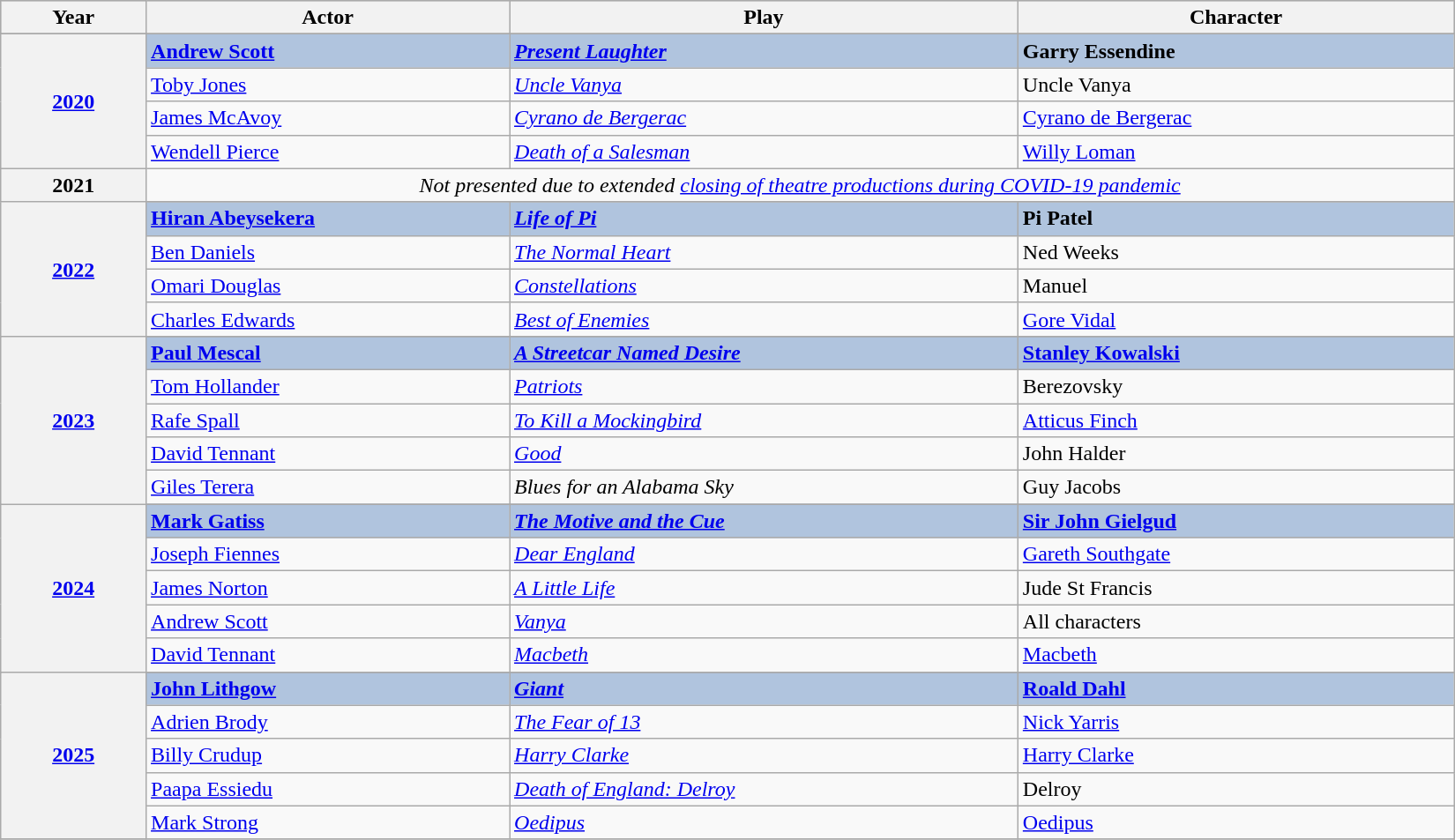<table class="wikitable" style="width:87%;">
<tr style="background:#bebebe;">
<th style="width:10%;">Year</th>
<th style="width:25%;">Actor</th>
<th style="width:35%;">Play</th>
<th style="width:30%;">Character</th>
</tr>
<tr>
</tr>
<tr>
<th rowspan="5" style="text-align:center;"><a href='#'>2020</a></th>
</tr>
<tr style="background:#B0C4DE">
<td><strong><a href='#'>Andrew Scott</a> </strong></td>
<td><strong><em><a href='#'>Present Laughter</a></em></strong></td>
<td><strong>Garry Essendine</strong></td>
</tr>
<tr>
<td><a href='#'>Toby Jones</a></td>
<td><em><a href='#'>Uncle Vanya</a></em></td>
<td>Uncle Vanya</td>
</tr>
<tr>
<td><a href='#'>James McAvoy</a></td>
<td><em><a href='#'>Cyrano de Bergerac</a></em></td>
<td><a href='#'>Cyrano de Bergerac</a></td>
</tr>
<tr>
<td><a href='#'>Wendell Pierce</a></td>
<td><em><a href='#'>Death of a Salesman</a></em></td>
<td><a href='#'>Willy Loman</a></td>
</tr>
<tr>
<th align="center">2021</th>
<td colspan=3 align="center"><em>Not presented due to extended <a href='#'>closing of theatre productions during COVID-19 pandemic</a></em></td>
</tr>
<tr>
<th rowspan="5"><a href='#'>2022</a></th>
</tr>
<tr style="background:#B0C4DE">
<td><strong><a href='#'>Hiran Abeysekera</a></strong></td>
<td><strong><a href='#'><em>Life of Pi</em></a></strong></td>
<td><strong>Pi Patel</strong></td>
</tr>
<tr>
<td><a href='#'>Ben Daniels</a></td>
<td><em><a href='#'>The Normal Heart</a></em></td>
<td>Ned Weeks</td>
</tr>
<tr>
<td><a href='#'>Omari Douglas</a></td>
<td><em><a href='#'>Constellations</a></em></td>
<td>Manuel</td>
</tr>
<tr>
<td><a href='#'>Charles Edwards</a></td>
<td><em><a href='#'>Best of Enemies</a></em></td>
<td><a href='#'>Gore Vidal</a></td>
</tr>
<tr>
<th rowspan="6" align="center"><a href='#'>2023</a></th>
</tr>
<tr style="background:#B0C4DE">
<td><strong><a href='#'>Paul Mescal</a></strong></td>
<td><strong><em><a href='#'>A Streetcar Named Desire</a></em></strong></td>
<td><strong><a href='#'>Stanley Kowalski</a></strong></td>
</tr>
<tr>
<td><a href='#'>Tom Hollander</a></td>
<td><em><a href='#'>Patriots</a></em></td>
<td>Berezovsky</td>
</tr>
<tr>
<td><a href='#'>Rafe Spall</a></td>
<td><em><a href='#'>To Kill a Mockingbird</a></em></td>
<td><a href='#'>Atticus Finch</a></td>
</tr>
<tr>
<td><a href='#'>David Tennant</a></td>
<td><em><a href='#'>Good</a></em></td>
<td>John Halder</td>
</tr>
<tr>
<td><a href='#'>Giles Terera</a></td>
<td><em>Blues for an Alabama Sky</em></td>
<td>Guy Jacobs</td>
</tr>
<tr>
<th rowspan="6" align="center"><a href='#'>2024</a></th>
</tr>
<tr style="background:#B0C4DE">
<td><strong><a href='#'>Mark Gatiss</a></strong></td>
<td><strong> <em><a href='#'>The Motive and the Cue</a></em> </strong></td>
<td><strong><a href='#'>Sir John Gielgud</a></strong></td>
</tr>
<tr>
<td><a href='#'>Joseph Fiennes</a></td>
<td><em><a href='#'>Dear England</a></em></td>
<td><a href='#'>Gareth Southgate</a></td>
</tr>
<tr>
<td><a href='#'>James Norton</a></td>
<td><em><a href='#'>A Little Life</a></em></td>
<td>Jude St Francis</td>
</tr>
<tr>
<td><a href='#'>Andrew Scott</a></td>
<td><em><a href='#'>Vanya</a></em></td>
<td>All characters</td>
</tr>
<tr>
<td><a href='#'>David Tennant</a></td>
<td><em><a href='#'>Macbeth</a></em></td>
<td><a href='#'>Macbeth</a></td>
</tr>
<tr>
<th rowspan="6" align="center"><a href='#'>2025</a></th>
</tr>
<tr style="background:#B0C4DE">
<td><strong> <a href='#'>John Lithgow</a> </strong></td>
<td><strong> <em><a href='#'>Giant</a></em> </strong></td>
<td><strong> <a href='#'>Roald Dahl</a> </strong></td>
</tr>
<tr>
<td><a href='#'>Adrien Brody</a></td>
<td><em><a href='#'>The Fear of 13</a></em></td>
<td><a href='#'>Nick Yarris</a></td>
</tr>
<tr>
<td><a href='#'>Billy Crudup</a></td>
<td><em><a href='#'>Harry Clarke</a></em></td>
<td><a href='#'>Harry Clarke</a></td>
</tr>
<tr>
<td><a href='#'>Paapa Essiedu</a></td>
<td><em><a href='#'>Death of England: Delroy</a></em></td>
<td>Delroy</td>
</tr>
<tr>
<td><a href='#'>Mark Strong</a></td>
<td><em><a href='#'>Oedipus</a></em></td>
<td><a href='#'>Oedipus</a></td>
</tr>
<tr>
</tr>
</table>
